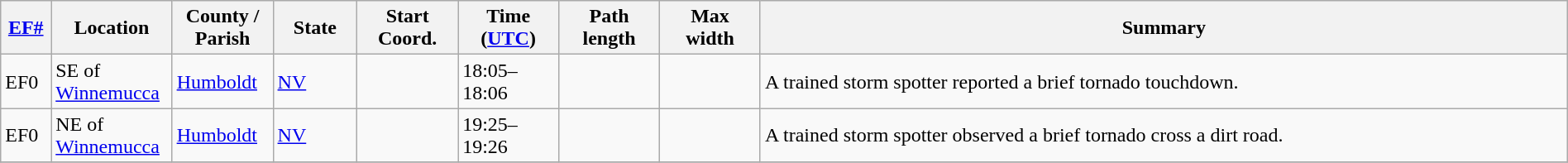<table class="wikitable sortable" style="width:100%;">
<tr>
<th scope="col"  style="width:3%; text-align:center;"><a href='#'>EF#</a></th>
<th scope="col"  style="width:7%; text-align:center;" class="unsortable">Location</th>
<th scope="col"  style="width:6%; text-align:center;" class="unsortable">County / Parish</th>
<th scope="col"  style="width:5%; text-align:center;">State</th>
<th scope="col"  style="width:6%; text-align:center;">Start Coord.</th>
<th scope="col"  style="width:6%; text-align:center;">Time (<a href='#'>UTC</a>)</th>
<th scope="col"  style="width:6%; text-align:center;">Path length</th>
<th scope="col"  style="width:6%; text-align:center;">Max width</th>
<th scope="col" class="unsortable" style="width:48%; text-align:center;">Summary</th>
</tr>
<tr>
<td bgcolor=>EF0</td>
<td>SE of <a href='#'>Winnemucca</a></td>
<td><a href='#'>Humboldt</a></td>
<td><a href='#'>NV</a></td>
<td></td>
<td>18:05–18:06</td>
<td></td>
<td></td>
<td>A trained storm spotter reported a brief tornado touchdown.</td>
</tr>
<tr>
<td bgcolor=>EF0</td>
<td>NE of <a href='#'>Winnemucca</a></td>
<td><a href='#'>Humboldt</a></td>
<td><a href='#'>NV</a></td>
<td></td>
<td>19:25–19:26</td>
<td></td>
<td></td>
<td>A trained storm spotter observed a brief tornado cross a dirt road.</td>
</tr>
<tr>
</tr>
</table>
